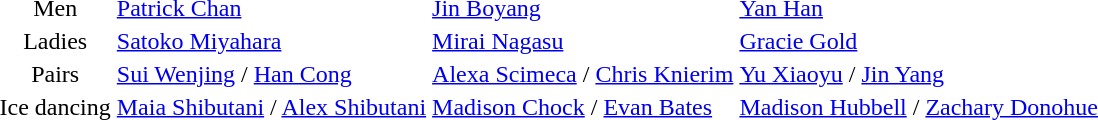<table>
<tr>
<td style="text-align: center;">Men</td>
<td> <a href='#'>Patrick Chan</a></td>
<td> <a href='#'>Jin Boyang</a></td>
<td> <a href='#'>Yan Han</a></td>
</tr>
<tr>
<td style="text-align: center;">Ladies</td>
<td> <a href='#'>Satoko Miyahara</a></td>
<td> <a href='#'>Mirai Nagasu</a></td>
<td> <a href='#'>Gracie Gold</a></td>
</tr>
<tr>
<td style="text-align: center;">Pairs</td>
<td> <a href='#'>Sui Wenjing</a> / <a href='#'>Han Cong</a></td>
<td> <a href='#'>Alexa Scimeca</a> / <a href='#'>Chris Knierim</a></td>
<td> <a href='#'>Yu Xiaoyu</a> / <a href='#'>Jin Yang</a></td>
</tr>
<tr>
<td style="text-align: center;">Ice dancing</td>
<td> <a href='#'>Maia Shibutani</a> / <a href='#'>Alex Shibutani</a></td>
<td> <a href='#'>Madison Chock</a> / <a href='#'>Evan Bates</a></td>
<td> <a href='#'>Madison Hubbell</a> / <a href='#'>Zachary Donohue</a></td>
</tr>
</table>
